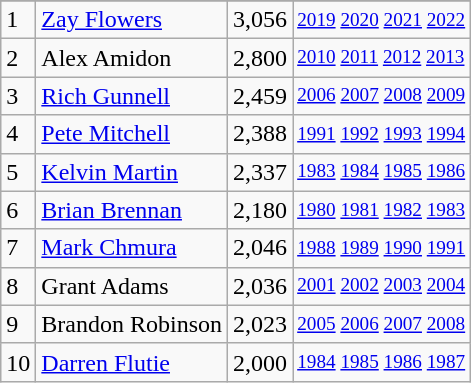<table class="wikitable">
<tr>
</tr>
<tr>
<td>1</td>
<td><a href='#'>Zay Flowers</a></td>
<td>3,056</td>
<td style="font-size:80%;"><a href='#'>2019</a> <a href='#'>2020</a> <a href='#'>2021</a> <a href='#'>2022</a></td>
</tr>
<tr>
<td>2</td>
<td>Alex Amidon</td>
<td>2,800</td>
<td style="font-size:80%;"><a href='#'>2010</a> <a href='#'>2011</a> <a href='#'>2012</a> <a href='#'>2013</a></td>
</tr>
<tr>
<td>3</td>
<td><a href='#'>Rich Gunnell</a></td>
<td>2,459</td>
<td style="font-size:80%;"><a href='#'>2006</a> <a href='#'>2007</a> <a href='#'>2008</a> <a href='#'>2009</a></td>
</tr>
<tr>
<td>4</td>
<td><a href='#'>Pete Mitchell</a></td>
<td>2,388</td>
<td style="font-size:80%;"><a href='#'>1991</a> <a href='#'>1992</a> <a href='#'>1993</a> <a href='#'>1994</a></td>
</tr>
<tr>
<td>5</td>
<td><a href='#'>Kelvin Martin</a></td>
<td>2,337</td>
<td style="font-size:80%;"><a href='#'>1983</a> <a href='#'>1984</a> <a href='#'>1985</a> <a href='#'>1986</a></td>
</tr>
<tr>
<td>6</td>
<td><a href='#'>Brian Brennan</a></td>
<td>2,180</td>
<td style="font-size:80%;"><a href='#'>1980</a> <a href='#'>1981</a> <a href='#'>1982</a> <a href='#'>1983</a></td>
</tr>
<tr>
<td>7</td>
<td><a href='#'>Mark Chmura</a></td>
<td>2,046</td>
<td style="font-size:80%;"><a href='#'>1988</a> <a href='#'>1989</a> <a href='#'>1990</a> <a href='#'>1991</a></td>
</tr>
<tr>
<td>8</td>
<td>Grant Adams</td>
<td>2,036</td>
<td style="font-size:80%;"><a href='#'>2001</a> <a href='#'>2002</a> <a href='#'>2003</a> <a href='#'>2004</a></td>
</tr>
<tr>
<td>9</td>
<td>Brandon Robinson</td>
<td>2,023</td>
<td style="font-size:80%;"><a href='#'>2005</a> <a href='#'>2006</a> <a href='#'>2007</a> <a href='#'>2008</a></td>
</tr>
<tr>
<td>10</td>
<td><a href='#'>Darren Flutie</a></td>
<td>2,000</td>
<td style="font-size:80%;"><a href='#'>1984</a> <a href='#'>1985</a> <a href='#'>1986</a> <a href='#'>1987</a></td>
</tr>
</table>
